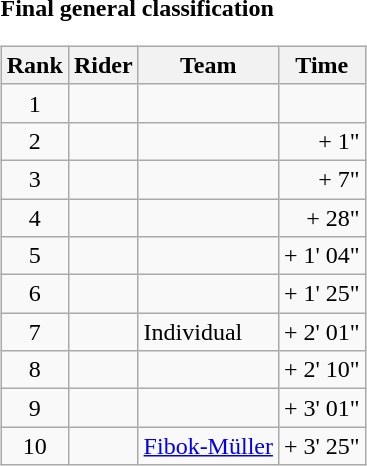<table>
<tr>
<td><strong>Final general classification</strong><br><table class="wikitable">
<tr>
<th scope="col">Rank</th>
<th scope="col">Rider</th>
<th scope="col">Team</th>
<th scope="col">Time</th>
</tr>
<tr>
<td style="text-align:center;">1</td>
<td></td>
<td></td>
<td style="text-align:right;"></td>
</tr>
<tr>
<td style="text-align:center;">2</td>
<td></td>
<td></td>
<td style="text-align:right;">+ 1"</td>
</tr>
<tr>
<td style="text-align:center;">3</td>
<td></td>
<td></td>
<td style="text-align:right;">+ 7"</td>
</tr>
<tr>
<td style="text-align:center;">4</td>
<td></td>
<td></td>
<td style="text-align:right;">+ 28"</td>
</tr>
<tr>
<td style="text-align:center;">5</td>
<td></td>
<td></td>
<td style="text-align:right;">+ 1' 04"</td>
</tr>
<tr>
<td style="text-align:center;">6</td>
<td></td>
<td></td>
<td style="text-align:right;">+ 1' 25"</td>
</tr>
<tr>
<td style="text-align:center;">7</td>
<td></td>
<td>Individual</td>
<td style="text-align:right;">+ 2' 01"</td>
</tr>
<tr>
<td style="text-align:center;">8</td>
<td></td>
<td></td>
<td style="text-align:right;">+ 2' 10"</td>
</tr>
<tr>
<td style="text-align:center;">9</td>
<td></td>
<td></td>
<td style="text-align:right;">+ 3' 01"</td>
</tr>
<tr>
<td style="text-align:center;">10</td>
<td></td>
<td><a href='#'>Fibok-Müller</a></td>
<td style="text-align:right;">+ 3' 25"</td>
</tr>
</table>
</td>
</tr>
</table>
